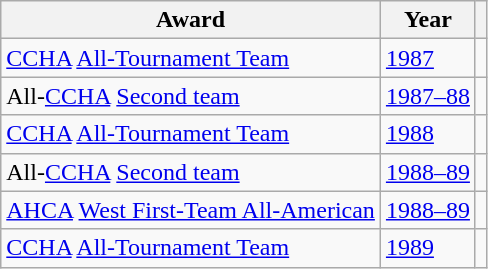<table class="wikitable">
<tr>
<th>Award</th>
<th>Year</th>
<th></th>
</tr>
<tr>
<td><a href='#'>CCHA</a> <a href='#'>All-Tournament Team</a></td>
<td><a href='#'>1987</a></td>
<td></td>
</tr>
<tr>
<td>All-<a href='#'>CCHA</a> <a href='#'>Second team</a></td>
<td><a href='#'>1987–88</a></td>
<td></td>
</tr>
<tr>
<td><a href='#'>CCHA</a> <a href='#'>All-Tournament Team</a></td>
<td><a href='#'>1988</a></td>
<td></td>
</tr>
<tr>
<td>All-<a href='#'>CCHA</a> <a href='#'>Second team</a></td>
<td><a href='#'>1988–89</a></td>
<td></td>
</tr>
<tr>
<td><a href='#'>AHCA</a> <a href='#'>West First-Team All-American</a></td>
<td><a href='#'>1988–89</a></td>
<td></td>
</tr>
<tr>
<td><a href='#'>CCHA</a> <a href='#'>All-Tournament Team</a></td>
<td><a href='#'>1989</a></td>
<td></td>
</tr>
</table>
